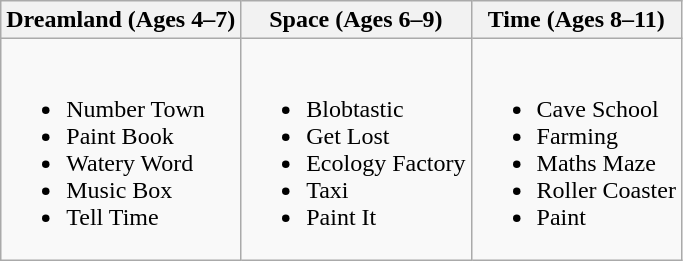<table class="wikitable">
<tr>
<th>Dreamland (Ages 4–7)</th>
<th>Space (Ages 6–9)</th>
<th>Time (Ages 8–11)</th>
</tr>
<tr>
<td><br><ul><li>Number Town</li><li>Paint Book</li><li>Watery Word</li><li>Music Box</li><li>Tell Time</li></ul></td>
<td><br><ul><li>Blobtastic</li><li>Get Lost</li><li>Ecology Factory</li><li>Taxi</li><li>Paint It</li></ul></td>
<td><br><ul><li>Cave School</li><li>Farming</li><li>Maths Maze</li><li>Roller Coaster</li><li>Paint</li></ul></td>
</tr>
</table>
